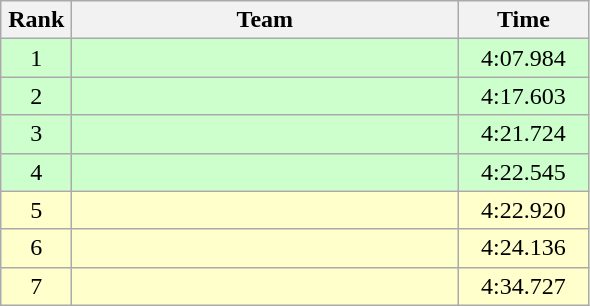<table class=wikitable style="text-align:center">
<tr>
<th width=40>Rank</th>
<th width=250>Team</th>
<th width=80>Time</th>
</tr>
<tr bgcolor="ccffcc">
<td>1</td>
<td align=left></td>
<td>4:07.984</td>
</tr>
<tr bgcolor="ccffcc">
<td>2</td>
<td align=left></td>
<td>4:17.603</td>
</tr>
<tr bgcolor="ccffcc">
<td>3</td>
<td align=left></td>
<td>4:21.724</td>
</tr>
<tr bgcolor="ccffcc">
<td>4</td>
<td align=left></td>
<td>4:22.545</td>
</tr>
<tr bgcolor="ffffcc">
<td>5</td>
<td align=left></td>
<td>4:22.920</td>
</tr>
<tr bgcolor="ffffcc">
<td>6</td>
<td align=left></td>
<td>4:24.136</td>
</tr>
<tr bgcolor="ffffcc">
<td>7</td>
<td align=left></td>
<td>4:34.727</td>
</tr>
</table>
